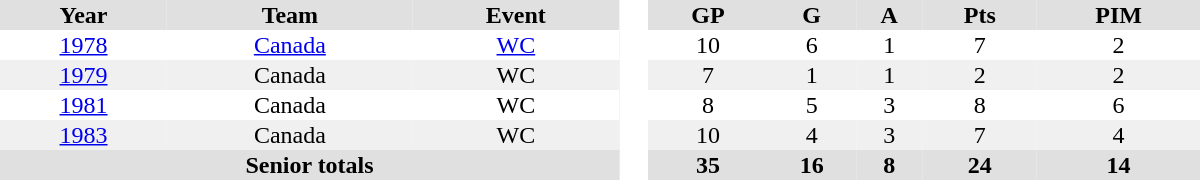<table border="0" cellpadding="1" cellspacing="0" style="text-align:center; width:50em;">
<tr bgcolor="#e0e0e0">
<th>Year</th>
<th>Team</th>
<th>Event</th>
<th rowspan="99" bgcolor="#ffffff"> </th>
<th>GP</th>
<th>G</th>
<th>A</th>
<th>Pts</th>
<th>PIM</th>
</tr>
<tr>
<td><a href='#'>1978</a></td>
<td><a href='#'>Canada</a></td>
<td><a href='#'>WC</a></td>
<td>10</td>
<td>6</td>
<td>1</td>
<td>7</td>
<td>2</td>
</tr>
<tr bgcolor="#f0f0f0">
<td><a href='#'>1979</a></td>
<td>Canada</td>
<td>WC</td>
<td>7</td>
<td>1</td>
<td>1</td>
<td>2</td>
<td>2</td>
</tr>
<tr>
<td><a href='#'>1981</a></td>
<td>Canada</td>
<td>WC</td>
<td>8</td>
<td>5</td>
<td>3</td>
<td>8</td>
<td>6</td>
</tr>
<tr bgcolor="#f0f0f0">
<td><a href='#'>1983</a></td>
<td>Canada</td>
<td>WC</td>
<td>10</td>
<td>4</td>
<td>3</td>
<td>7</td>
<td>4</td>
</tr>
<tr bgcolor="#e0e0e0">
<th colspan="3">Senior totals</th>
<th>35</th>
<th>16</th>
<th>8</th>
<th>24</th>
<th>14</th>
</tr>
</table>
